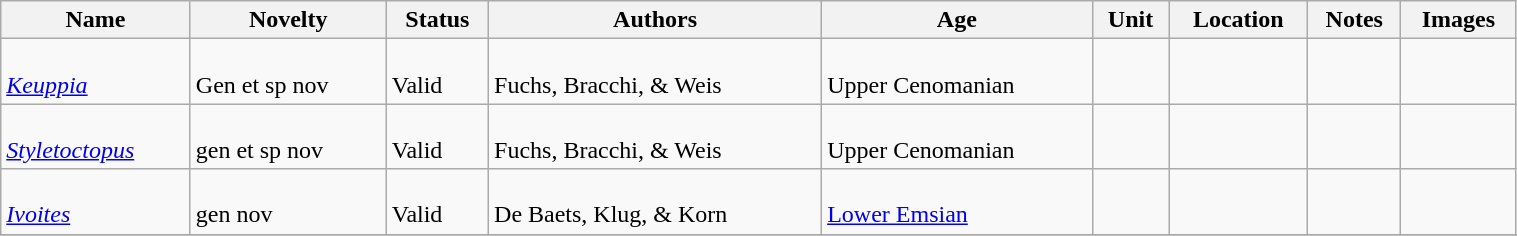<table class="wikitable sortable" align="center" width="80%">
<tr>
<th>Name</th>
<th>Novelty</th>
<th>Status</th>
<th>Authors</th>
<th>Age</th>
<th>Unit</th>
<th>Location</th>
<th>Notes</th>
<th>Images</th>
</tr>
<tr>
<td><br><em><a href='#'>Keuppia</a></em></td>
<td><br>Gen et sp nov</td>
<td><br>Valid</td>
<td><br>Fuchs, Bracchi, & Weis</td>
<td><br>Upper Cenomanian</td>
<td></td>
<td><br></td>
<td></td>
<td><br></td>
</tr>
<tr>
<td><br><em><a href='#'>Styletoctopus</a></em></td>
<td><br>gen et sp nov</td>
<td><br>Valid</td>
<td><br>Fuchs, Bracchi, & Weis</td>
<td><br>Upper Cenomanian</td>
<td></td>
<td><br></td>
<td></td>
<td></td>
</tr>
<tr>
<td><br><em><a href='#'>Ivoites</a></em></td>
<td><br>gen nov</td>
<td><br>Valid</td>
<td><br>De Baets, Klug, & Korn</td>
<td><br><a href='#'>Lower Emsian</a></td>
<td></td>
<td><br></td>
<td></td>
<td></td>
</tr>
<tr>
</tr>
</table>
